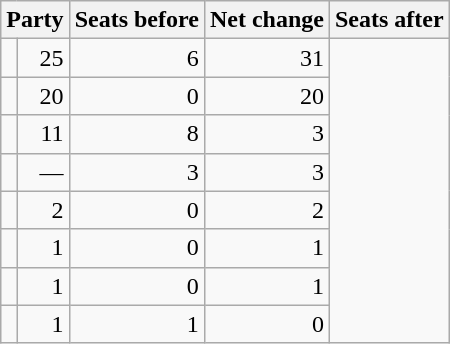<table class=wikitable style="text-align:right">
<tr>
<th colspan="2">Party</th>
<th>Seats before</th>
<th>Net change</th>
<th>Seats after</th>
</tr>
<tr>
<td></td>
<td>25</td>
<td> 6</td>
<td>31</td>
</tr>
<tr>
<td></td>
<td>20</td>
<td> 0</td>
<td>20</td>
</tr>
<tr>
<td></td>
<td>11</td>
<td> 8</td>
<td>3</td>
</tr>
<tr>
<td></td>
<td>—</td>
<td> 3</td>
<td>3</td>
</tr>
<tr>
<td></td>
<td>2</td>
<td> 0</td>
<td>2</td>
</tr>
<tr>
<td></td>
<td>1</td>
<td> 0</td>
<td>1</td>
</tr>
<tr>
<td></td>
<td>1</td>
<td> 0</td>
<td>1</td>
</tr>
<tr>
<td></td>
<td>1</td>
<td> 1</td>
<td>0</td>
</tr>
</table>
